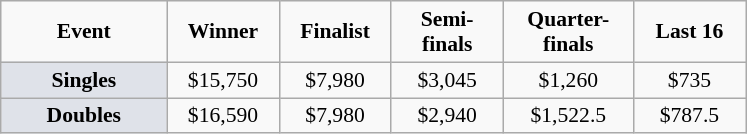<table class="wikitable" style="font-size:90%; text-align:center">
<tr>
<td width="104px"><strong>Event</strong></td>
<td width="68px"><strong>Winner</strong></td>
<td width="68px"><strong>Finalist</strong></td>
<td width="68px"><strong>Semi-finals</strong></td>
<td width="80px"><strong>Quarter-finals</strong></td>
<td width="68px"><strong>Last 16</strong></td>
</tr>
<tr>
<td bgcolor="#dfe2e9"><strong>Singles</strong></td>
<td>$15,750</td>
<td>$7,980</td>
<td>$3,045</td>
<td>$1,260</td>
<td>$735</td>
</tr>
<tr>
<td bgcolor="#dfe2e9"><strong>Doubles</strong></td>
<td>$16,590</td>
<td>$7,980</td>
<td>$2,940</td>
<td>$1,522.5</td>
<td>$787.5</td>
</tr>
</table>
